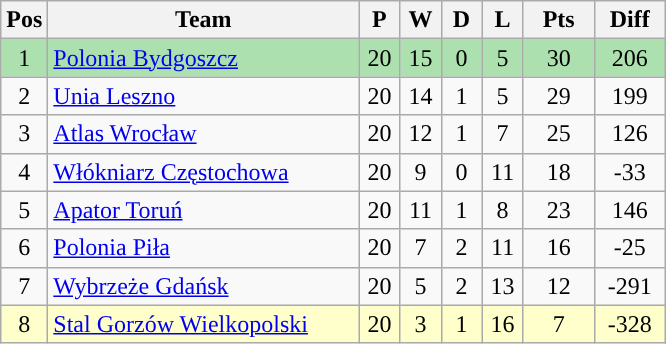<table class="wikitable" style="font-size: 100%">
<tr>
<th width=20>Pos</th>
<th width=200>Team</th>
<th width=20>P</th>
<th width=20>W</th>
<th width=20>D</th>
<th width=20>L</th>
<th width=40>Pts</th>
<th width=40>Diff</th>
</tr>
<tr align=center style="background:#ACE1AF;">
<td>1</td>
<td align="left"><a href='#'>Polonia Bydgoszcz</a></td>
<td>20</td>
<td>15</td>
<td>0</td>
<td>5</td>
<td>30</td>
<td>206</td>
</tr>
<tr align=center>
<td>2</td>
<td align="left"><a href='#'>Unia Leszno</a></td>
<td>20</td>
<td>14</td>
<td>1</td>
<td>5</td>
<td>29</td>
<td>199</td>
</tr>
<tr align=center>
<td>3</td>
<td align="left"><a href='#'>Atlas Wrocław</a></td>
<td>20</td>
<td>12</td>
<td>1</td>
<td>7</td>
<td>25</td>
<td>126</td>
</tr>
<tr align=center>
<td>4</td>
<td align="left"><a href='#'>Włókniarz Częstochowa</a></td>
<td>20</td>
<td>9</td>
<td>0</td>
<td>11</td>
<td>18</td>
<td>-33</td>
</tr>
<tr align=center>
<td>5</td>
<td align="left"><a href='#'>Apator Toruń</a></td>
<td>20</td>
<td>11</td>
<td>1</td>
<td>8</td>
<td>23</td>
<td>146</td>
</tr>
<tr align=center>
<td>6</td>
<td align="left"><a href='#'>Polonia Piła</a></td>
<td>20</td>
<td>7</td>
<td>2</td>
<td>11</td>
<td>16</td>
<td>-25</td>
</tr>
<tr align=center>
<td>7</td>
<td align="left"><a href='#'>Wybrzeże Gdańsk</a></td>
<td>20</td>
<td>5</td>
<td>2</td>
<td>13</td>
<td>12</td>
<td>-291</td>
</tr>
<tr align=center style="background: #ffffcc;">
<td>8</td>
<td align="left"><a href='#'>Stal Gorzów Wielkopolski</a></td>
<td>20</td>
<td>3</td>
<td>1</td>
<td>16</td>
<td>7</td>
<td>-328</td>
</tr>
</table>
